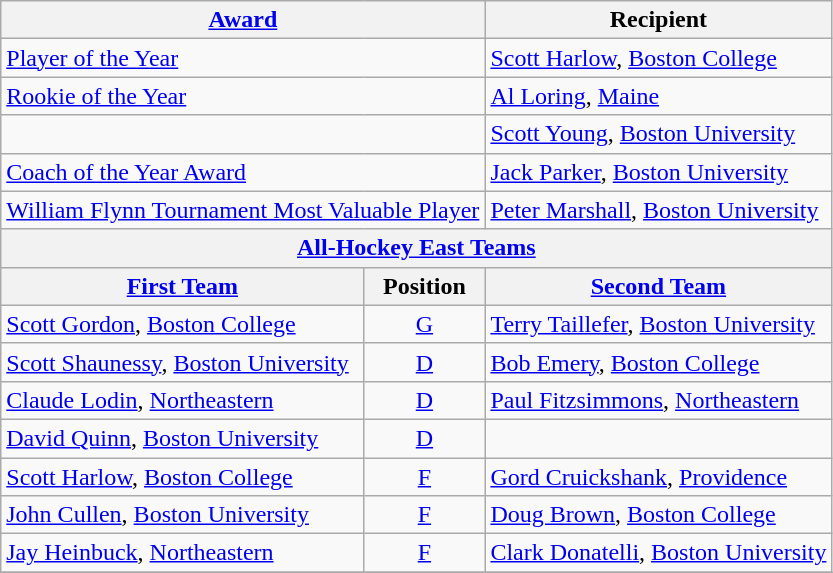<table class="wikitable">
<tr>
<th colspan=2><a href='#'>Award</a></th>
<th>Recipient</th>
</tr>
<tr>
<td colspan=2><a href='#'>Player of the Year</a></td>
<td><a href='#'>Scott Harlow</a>, <a href='#'>Boston College</a></td>
</tr>
<tr>
<td colspan=2><a href='#'>Rookie of the Year</a></td>
<td><a href='#'>Al Loring</a>, <a href='#'>Maine</a></td>
</tr>
<tr>
<td colspan=2></td>
<td><a href='#'>Scott Young</a>, <a href='#'>Boston University</a></td>
</tr>
<tr>
<td colspan=2><a href='#'>Coach of the Year Award</a></td>
<td><a href='#'>Jack Parker</a>, <a href='#'>Boston University</a></td>
</tr>
<tr>
<td colspan=2><a href='#'>William Flynn Tournament Most Valuable Player</a></td>
<td><a href='#'>Peter Marshall</a>, <a href='#'>Boston University</a></td>
</tr>
<tr>
<th colspan=3><a href='#'>All-Hockey East Teams</a></th>
</tr>
<tr>
<th><a href='#'>First Team</a></th>
<th>  Position  </th>
<th><a href='#'>Second Team</a></th>
</tr>
<tr>
<td><a href='#'>Scott Gordon</a>, <a href='#'>Boston College</a></td>
<td align=center><a href='#'>G</a></td>
<td><a href='#'>Terry Taillefer</a>, <a href='#'>Boston University</a></td>
</tr>
<tr>
<td><a href='#'>Scott Shaunessy</a>, <a href='#'>Boston University</a></td>
<td align=center><a href='#'>D</a></td>
<td><a href='#'>Bob Emery</a>, <a href='#'>Boston College</a></td>
</tr>
<tr>
<td><a href='#'>Claude Lodin</a>, <a href='#'>Northeastern</a></td>
<td align=center><a href='#'>D</a></td>
<td><a href='#'>Paul Fitzsimmons</a>, <a href='#'>Northeastern</a></td>
</tr>
<tr>
<td><a href='#'>David Quinn</a>, <a href='#'>Boston University</a></td>
<td align=center><a href='#'>D</a></td>
<td></td>
</tr>
<tr>
<td><a href='#'>Scott Harlow</a>, <a href='#'>Boston College</a></td>
<td align=center><a href='#'>F</a></td>
<td><a href='#'>Gord Cruickshank</a>, <a href='#'>Providence</a></td>
</tr>
<tr>
<td><a href='#'>John Cullen</a>, <a href='#'>Boston University</a></td>
<td align=center><a href='#'>F</a></td>
<td><a href='#'>Doug Brown</a>, <a href='#'>Boston College</a></td>
</tr>
<tr>
<td><a href='#'>Jay Heinbuck</a>, <a href='#'>Northeastern</a></td>
<td align=center><a href='#'>F</a></td>
<td><a href='#'>Clark Donatelli</a>, <a href='#'>Boston University</a></td>
</tr>
<tr>
</tr>
</table>
